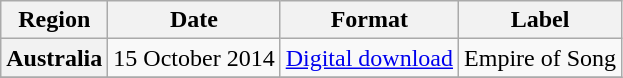<table class="wikitable plainrowheaders">
<tr>
<th scope="col">Region</th>
<th scope="col">Date</th>
<th scope="col">Format</th>
<th scope="col">Label</th>
</tr>
<tr>
<th scope="row">Australia</th>
<td>15 October 2014</td>
<td><a href='#'>Digital download</a></td>
<td>Empire of Song</td>
</tr>
<tr>
</tr>
</table>
